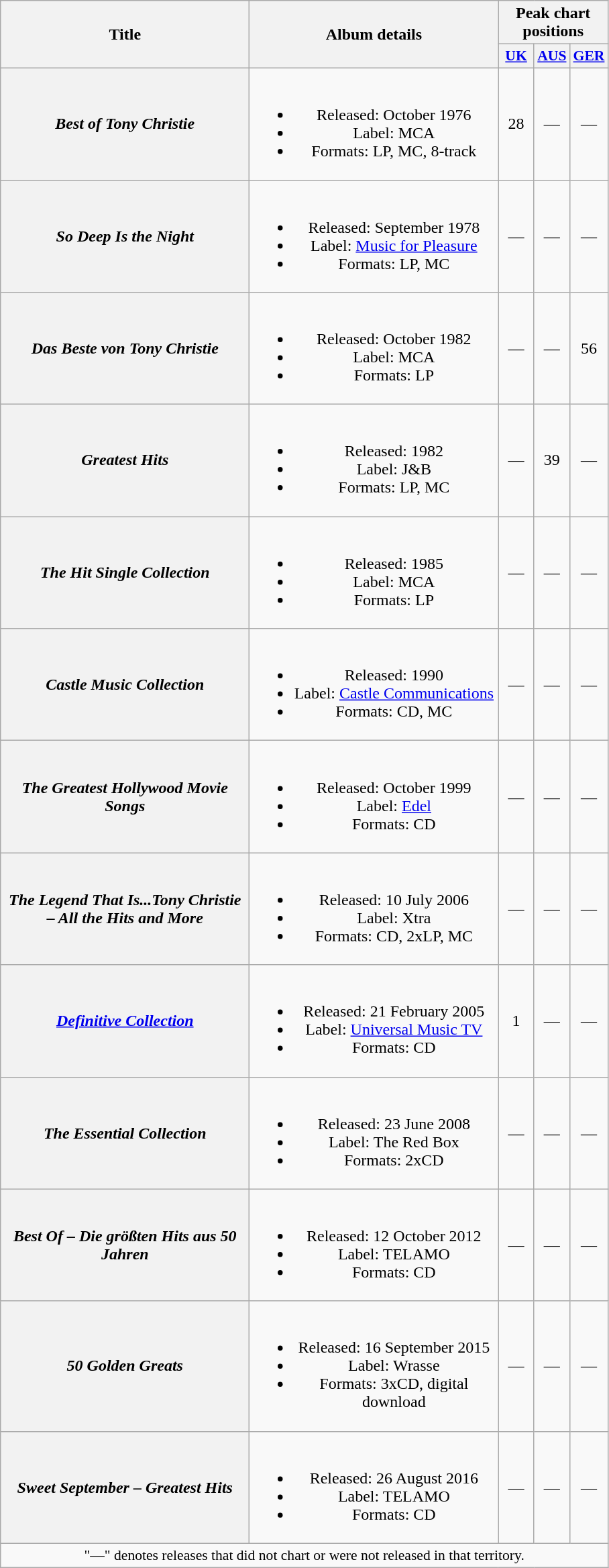<table class="wikitable plainrowheaders" style="text-align:center;">
<tr>
<th rowspan="2" scope="col" style="width:15em;">Title</th>
<th rowspan="2" scope="col" style="width:15em;">Album details</th>
<th colspan="3">Peak chart positions</th>
</tr>
<tr>
<th scope="col" style="width:2em;font-size:90%;"><a href='#'>UK</a><br></th>
<th scope="col" style="width:2em;font-size:90%;"><a href='#'>AUS</a><br></th>
<th scope="col" style="width:2em;font-size:90%;"><a href='#'>GER</a><br></th>
</tr>
<tr>
<th scope="row"><em>Best of Tony Christie</em></th>
<td><br><ul><li>Released: October 1976</li><li>Label: MCA</li><li>Formats: LP, MC, 8-track</li></ul></td>
<td>28</td>
<td>—</td>
<td>—</td>
</tr>
<tr>
<th scope="row"><em>So Deep Is the Night</em></th>
<td><br><ul><li>Released: September 1978</li><li>Label: <a href='#'>Music for Pleasure</a></li><li>Formats: LP, MC</li></ul></td>
<td>—</td>
<td>—</td>
<td>—</td>
</tr>
<tr>
<th scope="row"><em>Das Beste von Tony Christie</em></th>
<td><br><ul><li>Released: October 1982</li><li>Label: MCA</li><li>Formats: LP</li></ul></td>
<td>—</td>
<td>—</td>
<td>56</td>
</tr>
<tr>
<th scope="row"><em>Greatest Hits</em></th>
<td><br><ul><li>Released: 1982</li><li>Label: J&B</li><li>Formats: LP, MC</li></ul></td>
<td>—</td>
<td>39</td>
<td>—</td>
</tr>
<tr>
<th scope="row"><em>The Hit Single Collection</em></th>
<td><br><ul><li>Released: 1985</li><li>Label: MCA</li><li>Formats: LP</li></ul></td>
<td>—</td>
<td>—</td>
<td>—</td>
</tr>
<tr>
<th scope="row"><em>Castle Music Collection</em></th>
<td><br><ul><li>Released: 1990</li><li>Label: <a href='#'>Castle Communications</a></li><li>Formats: CD, MC</li></ul></td>
<td>—</td>
<td>—</td>
<td>—</td>
</tr>
<tr>
<th scope="row"><em>The Greatest Hollywood Movie Songs</em></th>
<td><br><ul><li>Released: October 1999</li><li>Label: <a href='#'>Edel</a></li><li>Formats: CD</li></ul></td>
<td>—</td>
<td>—</td>
<td>—</td>
</tr>
<tr>
<th scope="row"><em>The Legend That Is...Tony Christie – All the Hits and More</em></th>
<td><br><ul><li>Released: 10 July 2006</li><li>Label: Xtra</li><li>Formats: CD, 2xLP, MC</li></ul></td>
<td>—</td>
<td>—</td>
<td>—</td>
</tr>
<tr>
<th scope="row"><em><a href='#'>Definitive Collection</a></em></th>
<td><br><ul><li>Released: 21 February 2005</li><li>Label: <a href='#'>Universal Music TV</a></li><li>Formats: CD</li></ul></td>
<td>1</td>
<td>—</td>
<td>—</td>
</tr>
<tr>
<th scope="row"><em>The Essential Collection</em></th>
<td><br><ul><li>Released: 23 June 2008</li><li>Label: The Red Box</li><li>Formats: 2xCD</li></ul></td>
<td>—</td>
<td>—</td>
<td>—</td>
</tr>
<tr>
<th scope="row"><em>Best Of – Die größten Hits aus 50 Jahren</em></th>
<td><br><ul><li>Released: 12 October 2012</li><li>Label: TELAMO</li><li>Formats: CD</li></ul></td>
<td>—</td>
<td>—</td>
<td>—</td>
</tr>
<tr>
<th scope="row"><em>50 Golden Greats</em></th>
<td><br><ul><li>Released: 16 September 2015</li><li>Label: Wrasse</li><li>Formats: 3xCD, digital download</li></ul></td>
<td>—</td>
<td>—</td>
<td>—</td>
</tr>
<tr>
<th scope="row"><em>Sweet September – Greatest Hits</em></th>
<td><br><ul><li>Released: 26 August 2016</li><li>Label: TELAMO</li><li>Formats: CD</li></ul></td>
<td>—</td>
<td>—</td>
<td>—</td>
</tr>
<tr>
<td colspan="5" style="font-size:90%">"—" denotes releases that did not chart or were not released in that territory.</td>
</tr>
</table>
